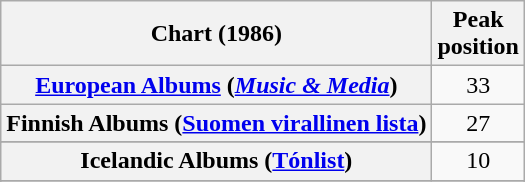<table class="wikitable sortable plainrowheaders" style="text-align:center">
<tr>
<th scope="col">Chart (1986)</th>
<th scope="col">Peak<br> position</th>
</tr>
<tr>
<th scope="row"><a href='#'>European Albums</a> (<em><a href='#'>Music & Media</a></em>)</th>
<td>33</td>
</tr>
<tr>
<th scope="row">Finnish Albums (<a href='#'>Suomen virallinen lista</a>)</th>
<td>27</td>
</tr>
<tr>
</tr>
<tr>
</tr>
<tr>
<th scope="row">Icelandic Albums (<a href='#'>Tónlist</a>)</th>
<td>10</td>
</tr>
<tr>
</tr>
<tr>
</tr>
<tr>
</tr>
</table>
